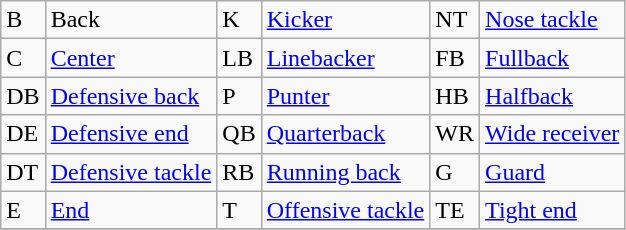<table class="wikitable">
<tr>
<td>B</td>
<td>Back</td>
<td>K</td>
<td><a href='#'>Kicker</a></td>
<td>NT</td>
<td><a href='#'>Nose tackle</a></td>
</tr>
<tr>
<td>C</td>
<td><a href='#'>Center</a></td>
<td>LB</td>
<td><a href='#'>Linebacker</a></td>
<td>FB</td>
<td><a href='#'>Fullback</a></td>
</tr>
<tr>
<td>DB</td>
<td><a href='#'>Defensive back</a></td>
<td>P</td>
<td><a href='#'>Punter</a></td>
<td>HB</td>
<td><a href='#'>Halfback</a></td>
</tr>
<tr>
<td>DE</td>
<td><a href='#'>Defensive end</a></td>
<td>QB</td>
<td><a href='#'>Quarterback</a></td>
<td>WR</td>
<td><a href='#'>Wide receiver</a></td>
</tr>
<tr>
<td>DT</td>
<td><a href='#'>Defensive tackle</a></td>
<td>RB</td>
<td><a href='#'>Running back</a></td>
<td>G</td>
<td><a href='#'>Guard</a></td>
</tr>
<tr>
<td>E</td>
<td><a href='#'>End</a></td>
<td>T</td>
<td><a href='#'>Offensive tackle</a></td>
<td>TE</td>
<td><a href='#'>Tight end</a></td>
</tr>
<tr>
</tr>
</table>
